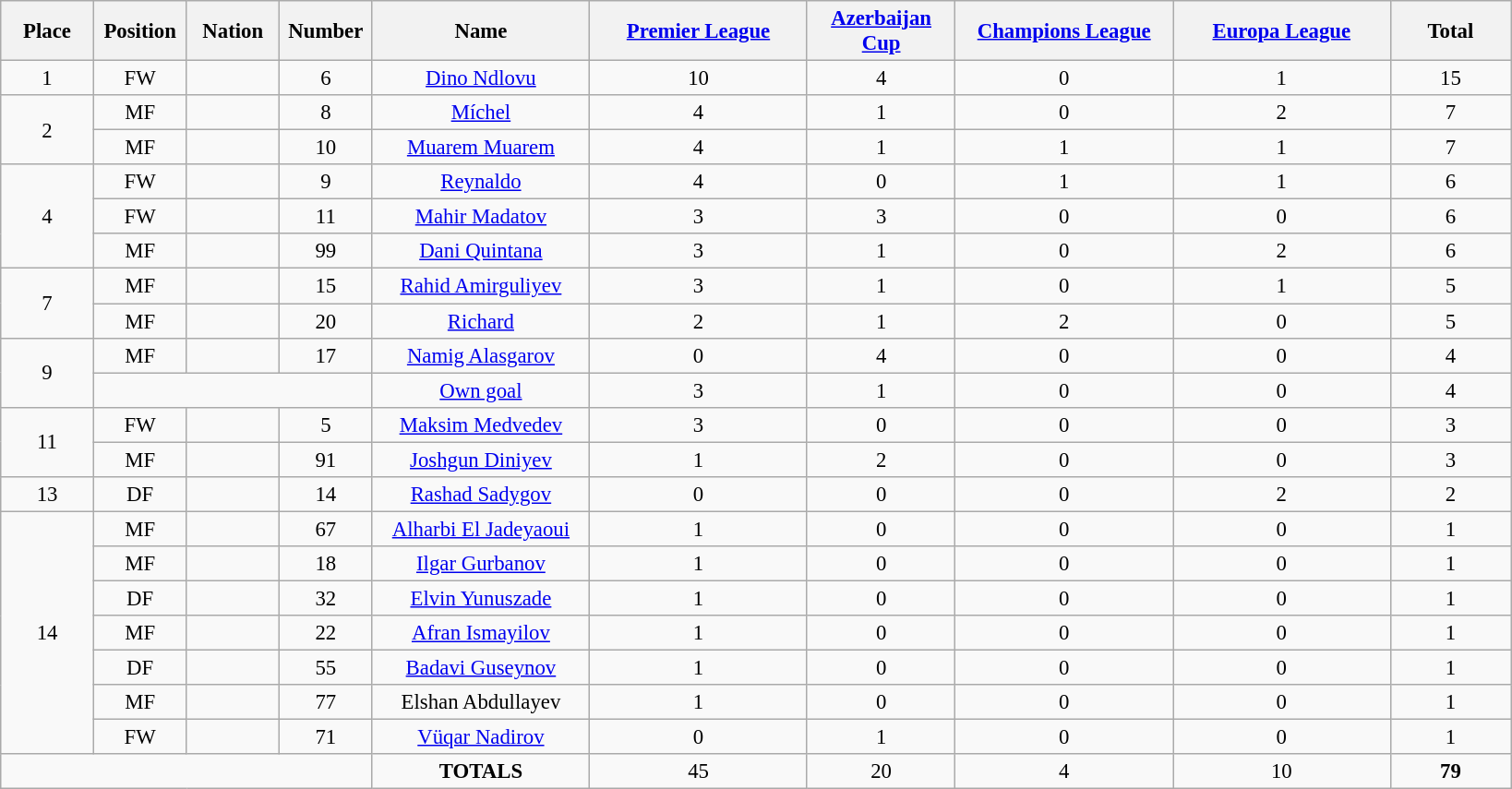<table class="wikitable" style="font-size: 95%; text-align: center;">
<tr>
<th width=60>Place</th>
<th width=60>Position</th>
<th width=60>Nation</th>
<th width=60>Number</th>
<th width=150>Name</th>
<th width=150><a href='#'>Premier League</a></th>
<th width=100><a href='#'>Azerbaijan Cup</a></th>
<th width=150><a href='#'>Champions League</a></th>
<th width=150><a href='#'>Europa League</a></th>
<th width=80>Total</th>
</tr>
<tr>
<td>1</td>
<td>FW</td>
<td></td>
<td>6</td>
<td><a href='#'>Dino Ndlovu</a></td>
<td>10</td>
<td>4</td>
<td>0</td>
<td>1</td>
<td>15</td>
</tr>
<tr>
<td rowspan="2">2</td>
<td>MF</td>
<td></td>
<td>8</td>
<td><a href='#'>Míchel</a></td>
<td>4</td>
<td>1</td>
<td>0</td>
<td>2</td>
<td>7</td>
</tr>
<tr>
<td>MF</td>
<td></td>
<td>10</td>
<td><a href='#'>Muarem Muarem</a></td>
<td>4</td>
<td>1</td>
<td>1</td>
<td>1</td>
<td>7</td>
</tr>
<tr>
<td rowspan="3">4</td>
<td>FW</td>
<td></td>
<td>9</td>
<td><a href='#'>Reynaldo</a></td>
<td>4</td>
<td>0</td>
<td>1</td>
<td>1</td>
<td>6</td>
</tr>
<tr>
<td>FW</td>
<td></td>
<td>11</td>
<td><a href='#'>Mahir Madatov</a></td>
<td>3</td>
<td>3</td>
<td>0</td>
<td>0</td>
<td>6</td>
</tr>
<tr>
<td>MF</td>
<td></td>
<td>99</td>
<td><a href='#'>Dani Quintana</a></td>
<td>3</td>
<td>1</td>
<td>0</td>
<td>2</td>
<td>6</td>
</tr>
<tr>
<td rowspan="2">7</td>
<td>MF</td>
<td></td>
<td>15</td>
<td><a href='#'>Rahid Amirguliyev</a></td>
<td>3</td>
<td>1</td>
<td>0</td>
<td>1</td>
<td>5</td>
</tr>
<tr>
<td>MF</td>
<td></td>
<td>20</td>
<td><a href='#'>Richard</a></td>
<td>2</td>
<td>1</td>
<td>2</td>
<td>0</td>
<td>5</td>
</tr>
<tr>
<td rowspan="2">9</td>
<td>MF</td>
<td></td>
<td>17</td>
<td><a href='#'>Namig Alasgarov</a></td>
<td>0</td>
<td>4</td>
<td>0</td>
<td>0</td>
<td>4</td>
</tr>
<tr>
<td colspan="3"></td>
<td><a href='#'>Own goal</a></td>
<td>3</td>
<td>1</td>
<td>0</td>
<td>0</td>
<td>4</td>
</tr>
<tr>
<td rowspan="2">11</td>
<td>FW</td>
<td></td>
<td>5</td>
<td><a href='#'>Maksim Medvedev</a></td>
<td>3</td>
<td>0</td>
<td>0</td>
<td>0</td>
<td>3</td>
</tr>
<tr>
<td>MF</td>
<td></td>
<td>91</td>
<td><a href='#'>Joshgun Diniyev</a></td>
<td>1</td>
<td>2</td>
<td>0</td>
<td>0</td>
<td>3</td>
</tr>
<tr>
<td>13</td>
<td>DF</td>
<td></td>
<td>14</td>
<td><a href='#'>Rashad Sadygov</a></td>
<td>0</td>
<td>0</td>
<td>0</td>
<td>2</td>
<td>2</td>
</tr>
<tr>
<td rowspan="7">14</td>
<td>MF</td>
<td></td>
<td>67</td>
<td><a href='#'>Alharbi El Jadeyaoui</a></td>
<td>1</td>
<td>0</td>
<td>0</td>
<td>0</td>
<td>1</td>
</tr>
<tr>
<td>MF</td>
<td></td>
<td>18</td>
<td><a href='#'>Ilgar Gurbanov</a></td>
<td>1</td>
<td>0</td>
<td>0</td>
<td>0</td>
<td>1</td>
</tr>
<tr>
<td>DF</td>
<td></td>
<td>32</td>
<td><a href='#'>Elvin Yunuszade</a></td>
<td>1</td>
<td>0</td>
<td>0</td>
<td>0</td>
<td>1</td>
</tr>
<tr>
<td>MF</td>
<td></td>
<td>22</td>
<td><a href='#'>Afran Ismayilov</a></td>
<td>1</td>
<td>0</td>
<td>0</td>
<td>0</td>
<td>1</td>
</tr>
<tr>
<td>DF</td>
<td></td>
<td>55</td>
<td><a href='#'>Badavi Guseynov</a></td>
<td>1</td>
<td>0</td>
<td>0</td>
<td>0</td>
<td>1</td>
</tr>
<tr>
<td>MF</td>
<td></td>
<td>77</td>
<td>Elshan Abdullayev</td>
<td>1</td>
<td>0</td>
<td>0</td>
<td>0</td>
<td>1</td>
</tr>
<tr>
<td>FW</td>
<td></td>
<td>71</td>
<td><a href='#'>Vüqar Nadirov</a></td>
<td>0</td>
<td>1</td>
<td>0</td>
<td>0</td>
<td>1</td>
</tr>
<tr>
<td colspan="4"></td>
<td><strong>TOTALS</strong></td>
<td>45</td>
<td>20</td>
<td>4</td>
<td>10</td>
<td><strong>79</strong></td>
</tr>
</table>
